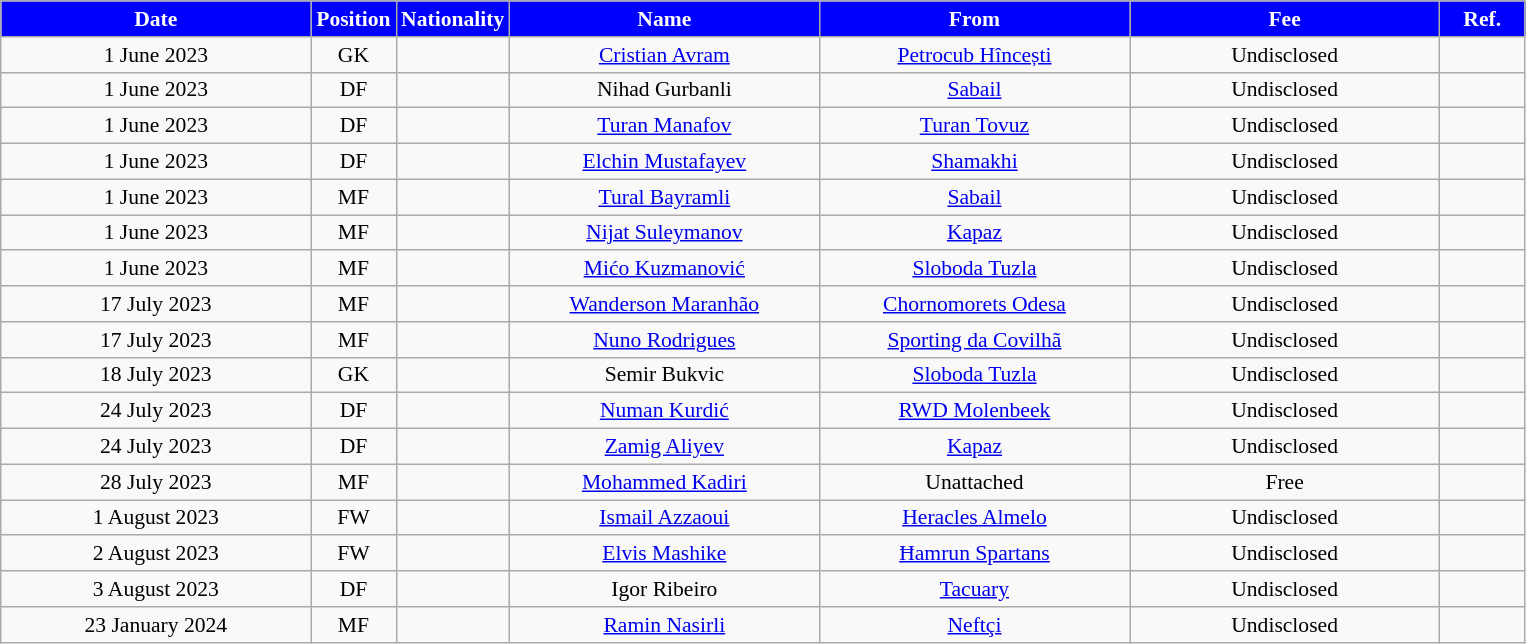<table class="wikitable"  style="text-align:center; font-size:90%; ">
<tr>
<th style="background:#0000ff; color:#FFFFFF; width:200px;">Date</th>
<th style="background:#0000ff; color:#FFFFFF; width:50px;">Position</th>
<th style="background:#0000ff; color:#FFFFFF; width:50px;">Nationality</th>
<th style="background:#0000ff; color:#FFFFFF; width:200px;">Name</th>
<th style="background:#0000ff; color:#FFFFFF; width:200px;">From</th>
<th style="background:#0000ff; color:#FFFFFF; width:200px;">Fee</th>
<th style="background:#0000ff; color:#FFFFFF; width:50px;">Ref.</th>
</tr>
<tr>
<td>1 June 2023</td>
<td>GK</td>
<td></td>
<td><a href='#'>Cristian Avram</a></td>
<td><a href='#'>Petrocub Hîncești</a></td>
<td>Undisclosed</td>
<td></td>
</tr>
<tr>
<td>1 June 2023</td>
<td>DF</td>
<td></td>
<td>Nihad Gurbanli</td>
<td><a href='#'>Sabail</a></td>
<td>Undisclosed</td>
<td></td>
</tr>
<tr>
<td>1 June 2023</td>
<td>DF</td>
<td></td>
<td><a href='#'>Turan Manafov</a></td>
<td><a href='#'>Turan Tovuz</a></td>
<td>Undisclosed</td>
<td></td>
</tr>
<tr>
<td>1 June 2023</td>
<td>DF</td>
<td></td>
<td><a href='#'>Elchin Mustafayev</a></td>
<td><a href='#'>Shamakhi</a></td>
<td>Undisclosed</td>
<td></td>
</tr>
<tr>
<td>1 June 2023</td>
<td>MF</td>
<td></td>
<td><a href='#'>Tural Bayramli</a></td>
<td><a href='#'>Sabail</a></td>
<td>Undisclosed</td>
<td></td>
</tr>
<tr>
<td>1 June 2023</td>
<td>MF</td>
<td></td>
<td><a href='#'>Nijat Suleymanov</a></td>
<td><a href='#'>Kapaz</a></td>
<td>Undisclosed</td>
<td></td>
</tr>
<tr>
<td>1 June 2023</td>
<td>MF</td>
<td></td>
<td><a href='#'>Mićo Kuzmanović</a></td>
<td><a href='#'>Sloboda Tuzla</a></td>
<td>Undisclosed</td>
<td></td>
</tr>
<tr>
<td>17 July 2023</td>
<td>MF</td>
<td></td>
<td><a href='#'>Wanderson Maranhão</a></td>
<td><a href='#'>Chornomorets Odesa</a></td>
<td>Undisclosed</td>
<td></td>
</tr>
<tr>
<td>17 July 2023</td>
<td>MF</td>
<td></td>
<td><a href='#'>Nuno Rodrigues</a></td>
<td><a href='#'>Sporting da Covilhã</a></td>
<td>Undisclosed</td>
<td></td>
</tr>
<tr>
<td>18 July 2023</td>
<td>GK</td>
<td></td>
<td>Semir Bukvic</td>
<td><a href='#'>Sloboda Tuzla</a></td>
<td>Undisclosed</td>
<td></td>
</tr>
<tr>
<td>24 July 2023</td>
<td>DF</td>
<td></td>
<td><a href='#'>Numan Kurdić</a></td>
<td><a href='#'>RWD Molenbeek</a></td>
<td>Undisclosed</td>
<td></td>
</tr>
<tr>
<td>24 July 2023</td>
<td>DF</td>
<td></td>
<td><a href='#'>Zamig Aliyev</a></td>
<td><a href='#'>Kapaz</a></td>
<td>Undisclosed</td>
<td></td>
</tr>
<tr>
<td>28 July 2023</td>
<td>MF</td>
<td></td>
<td><a href='#'>Mohammed Kadiri</a></td>
<td>Unattached</td>
<td>Free</td>
<td></td>
</tr>
<tr>
<td>1 August 2023</td>
<td>FW</td>
<td></td>
<td><a href='#'>Ismail Azzaoui</a></td>
<td><a href='#'>Heracles Almelo</a></td>
<td>Undisclosed</td>
<td></td>
</tr>
<tr>
<td>2 August 2023</td>
<td>FW</td>
<td></td>
<td><a href='#'>Elvis Mashike</a></td>
<td><a href='#'>Ħamrun Spartans</a></td>
<td>Undisclosed</td>
<td></td>
</tr>
<tr>
<td>3 August 2023</td>
<td>DF</td>
<td></td>
<td>Igor Ribeiro</td>
<td><a href='#'>Tacuary</a></td>
<td>Undisclosed</td>
<td></td>
</tr>
<tr>
<td>23 January 2024</td>
<td>MF</td>
<td></td>
<td><a href='#'>Ramin Nasirli</a></td>
<td><a href='#'>Neftçi</a></td>
<td>Undisclosed</td>
<td></td>
</tr>
</table>
